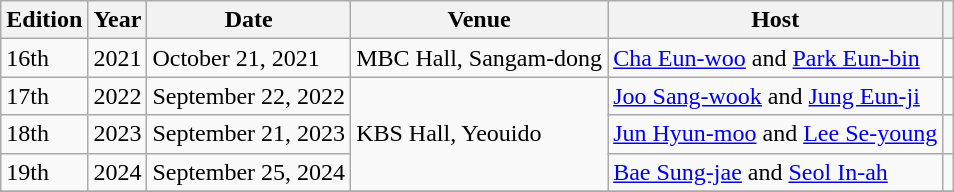<table class="wikitable">
<tr>
<th>Edition</th>
<th>Year</th>
<th>Date</th>
<th>Venue</th>
<th>Host</th>
<th></th>
</tr>
<tr>
<td>16th</td>
<td>2021</td>
<td>October 21, 2021</td>
<td>MBC Hall, Sangam-dong</td>
<td><a href='#'>Cha Eun-woo</a> and <a href='#'>Park Eun-bin</a></td>
<td style="text-align: center;"></td>
</tr>
<tr>
<td>17th</td>
<td>2022</td>
<td>September 22, 2022</td>
<td rowspan="3">KBS Hall, Yeouido</td>
<td><a href='#'>Joo Sang-wook</a> and <a href='#'>Jung Eun-ji</a></td>
<td style="text-align: center;"></td>
</tr>
<tr>
<td>18th</td>
<td>2023</td>
<td>September 21, 2023</td>
<td><a href='#'>Jun Hyun-moo</a> and <a href='#'>Lee Se-young</a></td>
<td style="text-align: center;"></td>
</tr>
<tr>
<td>19th</td>
<td>2024</td>
<td>September 25, 2024</td>
<td><a href='#'>Bae Sung-jae</a> and <a href='#'>Seol In-ah</a></td>
<td style="text-align: center;"></td>
</tr>
<tr>
</tr>
</table>
